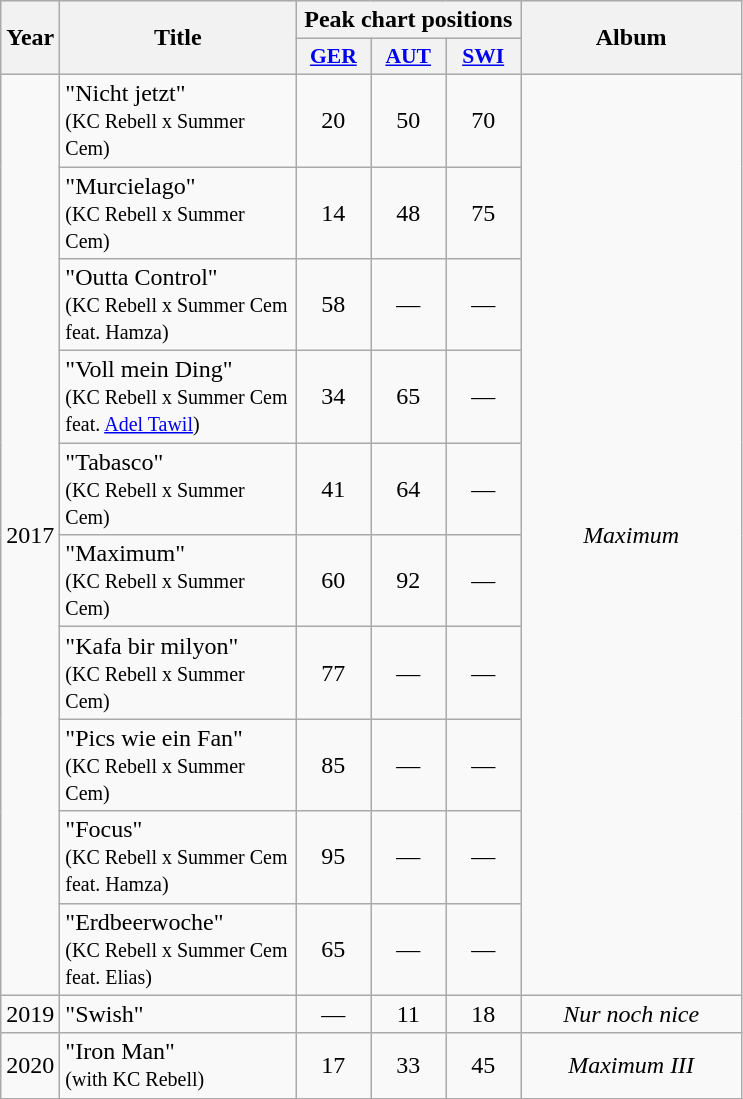<table class="wikitable">
<tr style="background: #eeeeee;">
<th style="width: 20px;" rowspan="2">Year</th>
<th style="width: 150px;" rowspan="2">Title</th>
<th colspan="3">Peak chart positions</th>
<th style="width: 140px;" rowspan="2">Album</th>
</tr>
<tr style="background: #eeeeee;">
<th scope="col" style="width:3em;font-size:90%;"><a href='#'>GER</a><br></th>
<th scope="col" style="width:3em;font-size:90%;"><a href='#'>AUT</a><br></th>
<th scope="col" style="width:3em;font-size:90%;"><a href='#'>SWI</a><br></th>
</tr>
<tr>
<td rowspan="10">2017</td>
<td>"Nicht jetzt" <br><small>(KC Rebell x Summer Cem)</small></td>
<td align="center">20</td>
<td align="center">50</td>
<td align="center">70</td>
<td align="center" rowspan=10><em>Maximum</em></td>
</tr>
<tr>
<td>"Murcielago" <br><small>(KC Rebell x Summer Cem)</small></td>
<td align="center">14</td>
<td align="center">48</td>
<td align="center">75</td>
</tr>
<tr>
<td>"Outta Control" <br><small>(KC Rebell x Summer Cem feat. Hamza)</small></td>
<td align="center">58</td>
<td align="center">—</td>
<td align="center">—</td>
</tr>
<tr>
<td>"Voll mein Ding" <br><small>(KC Rebell x Summer Cem feat. <a href='#'>Adel Tawil</a>)</small></td>
<td align="center">34</td>
<td align="center">65</td>
<td align="center">—</td>
</tr>
<tr>
<td>"Tabasco" <br><small>(KC Rebell x Summer Cem)</small></td>
<td align="center">41</td>
<td align="center">64</td>
<td align="center">—</td>
</tr>
<tr>
<td>"Maximum" <br><small>(KC Rebell x Summer Cem)</small></td>
<td align="center">60</td>
<td align="center">92</td>
<td align="center">—</td>
</tr>
<tr>
<td>"Kafa bir milyon" <br><small>(KC Rebell x Summer Cem)</small></td>
<td align="center">77</td>
<td align="center">—</td>
<td align="center">—</td>
</tr>
<tr>
<td>"Pics wie ein Fan" <br><small>(KC Rebell x Summer Cem)</small></td>
<td align="center">85</td>
<td align="center">—</td>
<td align="center">—</td>
</tr>
<tr>
<td>"Focus" <br><small>(KC Rebell x Summer Cem feat. Hamza)</small></td>
<td align="center">95</td>
<td align="center">—</td>
<td align="center">—</td>
</tr>
<tr>
<td>"Erdbeerwoche" <br><small>(KC Rebell x Summer Cem feat. Elias)</small></td>
<td align="center">65</td>
<td align="center">—</td>
<td align="center">—</td>
</tr>
<tr>
<td>2019</td>
<td>"Swish"</td>
<td align="center">—</td>
<td align="center">11</td>
<td align="center">18</td>
<td align="center"><em>Nur noch nice</em></td>
</tr>
<tr>
<td>2020</td>
<td>"Iron Man" <br><small>(with KC Rebell)</small></td>
<td align="center">17</td>
<td align="center">33</td>
<td align="center">45</td>
<td align="center"><em>Maximum III</em></td>
</tr>
</table>
